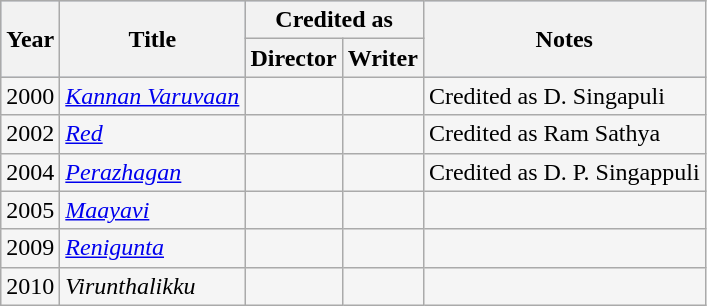<table class="wikitable sortable" style="background:#f5f5f5;">
<tr style="background:#B0C4DE;">
<th rowspan="2" scope="col">Year</th>
<th rowspan="2" scope="col">Title</th>
<th scope="col"  colspan="2">Credited as</th>
<th rowspan="2" scope="col">Notes</th>
</tr>
<tr>
<th>Director</th>
<th>Writer</th>
</tr>
<tr>
<td>2000</td>
<td><em><a href='#'>Kannan Varuvaan</a></em></td>
<td></td>
<td></td>
<td>Credited as D. Singapuli</td>
</tr>
<tr>
<td>2002</td>
<td><em><a href='#'>Red</a></em></td>
<td></td>
<td></td>
<td>Credited as Ram Sathya</td>
</tr>
<tr>
<td>2004</td>
<td><em><a href='#'>Perazhagan</a></em></td>
<td></td>
<td></td>
<td>Credited as D. P. Singappuli</td>
</tr>
<tr>
<td>2005</td>
<td><em><a href='#'>Maayavi</a></em></td>
<td></td>
<td></td>
<td></td>
</tr>
<tr>
<td>2009</td>
<td><em><a href='#'>Renigunta</a></em></td>
<td></td>
<td></td>
<td></td>
</tr>
<tr>
<td>2010</td>
<td><em>Virunthalikku</em></td>
<td></td>
<td></td>
<td></td>
</tr>
</table>
